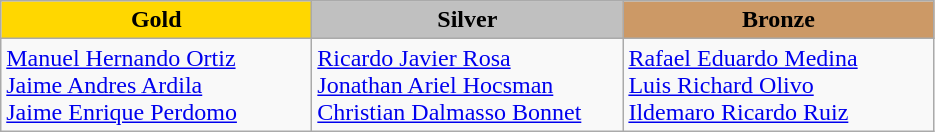<table class="wikitable" style="text-align:left">
<tr align="center">
<td width=200 bgcolor=gold><strong>Gold</strong></td>
<td width=200 bgcolor=silver><strong>Silver</strong></td>
<td width=200 bgcolor=CC9966><strong>Bronze</strong></td>
</tr>
<tr>
<td><a href='#'>Manuel Hernando Ortiz</a><br><a href='#'>Jaime Andres Ardila</a><br><a href='#'>Jaime Enrique Perdomo</a><br><em></em></td>
<td><a href='#'>Ricardo Javier Rosa</a><br><a href='#'>Jonathan Ariel Hocsman</a><br><a href='#'>Christian Dalmasso Bonnet</a><br><em></em></td>
<td><a href='#'>Rafael Eduardo Medina</a><br><a href='#'>Luis Richard Olivo</a><br><a href='#'>Ildemaro Ricardo Ruiz</a><br><em></em></td>
</tr>
</table>
